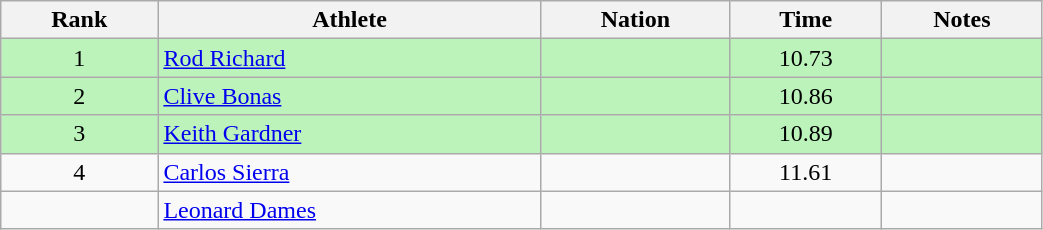<table class="wikitable sortable" style="text-align:center;width: 55%;">
<tr>
<th scope="col">Rank</th>
<th scope="col">Athlete</th>
<th scope="col">Nation</th>
<th scope="col">Time</th>
<th scope="col">Notes</th>
</tr>
<tr bgcolor="#bbf3bb">
<td>1</td>
<td align=left><a href='#'>Rod Richard</a></td>
<td align=left></td>
<td>10.73</td>
<td></td>
</tr>
<tr bgcolor="#bbf3bb">
<td>2</td>
<td align=left><a href='#'>Clive Bonas</a></td>
<td align=left></td>
<td>10.86</td>
<td></td>
</tr>
<tr bgcolor="#bbf3bb">
<td>3</td>
<td align=left><a href='#'>Keith Gardner</a></td>
<td align=left></td>
<td>10.89</td>
<td></td>
</tr>
<tr>
<td>4</td>
<td align=left><a href='#'>Carlos Sierra</a></td>
<td align=left></td>
<td>11.61</td>
<td></td>
</tr>
<tr>
<td></td>
<td align=left><a href='#'>Leonard Dames</a></td>
<td align=left></td>
<td></td>
<td></td>
</tr>
</table>
